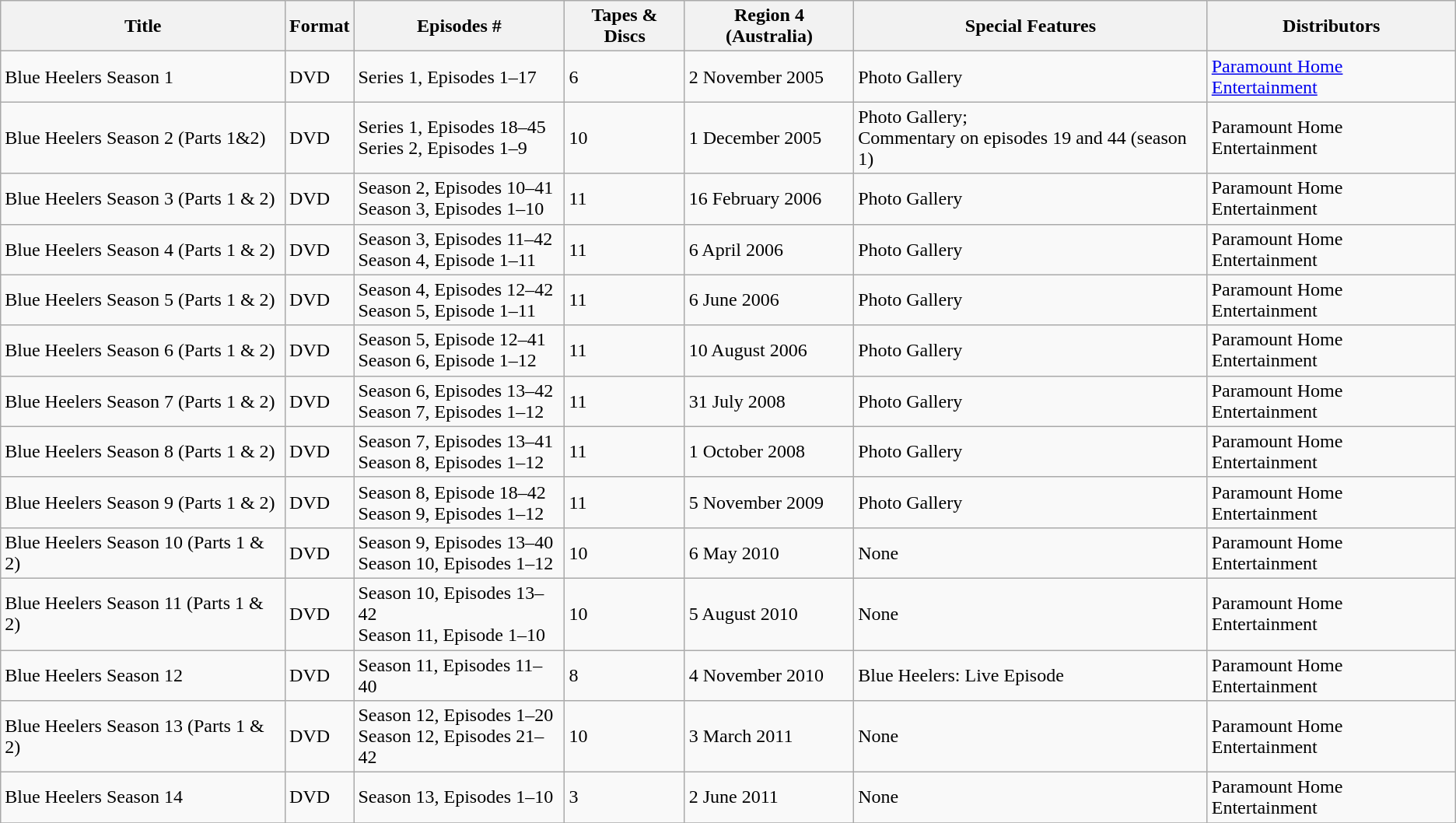<table class="wikitable">
<tr>
<th>Title</th>
<th>Format</th>
<th>Episodes #</th>
<th>Tapes & Discs</th>
<th>Region 4 (Australia)</th>
<th>Special Features</th>
<th>Distributors</th>
</tr>
<tr>
<td>Blue Heelers Season 1</td>
<td>DVD</td>
<td style="text-align:left;">Series 1, Episodes 1–17</td>
<td>6</td>
<td>2 November 2005</td>
<td>Photo Gallery</td>
<td><a href='#'>Paramount Home Entertainment</a></td>
</tr>
<tr>
<td>Blue Heelers Season 2 (Parts 1&2)</td>
<td>DVD</td>
<td style="text-align:left;">Series 1, Episodes 18–45<br>Series 2, Episodes 1–9</td>
<td>10</td>
<td>1 December 2005</td>
<td>Photo Gallery;<br>Commentary on episodes 19 and 44 (season 1)</td>
<td>Paramount Home Entertainment</td>
</tr>
<tr>
<td>Blue Heelers Season 3 (Parts 1 & 2)</td>
<td>DVD</td>
<td style="text-align:left;">Season 2, Episodes 10–41<br>Season 3, Episodes 1–10</td>
<td>11</td>
<td>16 February 2006</td>
<td>Photo Gallery</td>
<td>Paramount Home Entertainment</td>
</tr>
<tr>
<td>Blue Heelers Season 4 (Parts 1 & 2)</td>
<td>DVD</td>
<td style="text-align:left;">Season 3, Episodes 11–42<br>Season 4, Episode 1–11</td>
<td>11</td>
<td>6 April 2006</td>
<td>Photo Gallery</td>
<td>Paramount Home Entertainment</td>
</tr>
<tr>
<td>Blue Heelers Season 5 (Parts 1 & 2)</td>
<td>DVD</td>
<td style="text-align:left;">Season 4, Episodes 12–42<br>Season 5, Episode 1–11</td>
<td>11</td>
<td>6 June 2006</td>
<td>Photo Gallery</td>
<td>Paramount Home Entertainment</td>
</tr>
<tr>
<td>Blue Heelers Season 6 (Parts 1 & 2)</td>
<td>DVD</td>
<td style="text-align:left;">Season 5, Episode 12–41<br>Season 6, Episode 1–12</td>
<td>11</td>
<td>10 August 2006</td>
<td>Photo Gallery</td>
<td>Paramount Home Entertainment</td>
</tr>
<tr>
<td>Blue Heelers Season 7 (Parts 1 & 2)</td>
<td>DVD</td>
<td style="text-align:left;">Season 6, Episodes 13–42<br>Season 7, Episodes 1–12</td>
<td>11</td>
<td>31 July 2008</td>
<td>Photo Gallery</td>
<td>Paramount Home Entertainment</td>
</tr>
<tr>
<td>Blue Heelers Season 8 (Parts 1 & 2)</td>
<td>DVD</td>
<td style="text-align:left;">Season 7, Episodes 13–41<br>Season 8, Episodes 1–12</td>
<td>11</td>
<td>1 October 2008</td>
<td>Photo Gallery</td>
<td>Paramount Home Entertainment</td>
</tr>
<tr>
<td>Blue Heelers Season 9 (Parts 1 & 2)</td>
<td>DVD</td>
<td style="text-align:left;">Season 8, Episode 18–42<br>Season 9, Episodes 1–12</td>
<td>11</td>
<td>5 November 2009</td>
<td>Photo Gallery</td>
<td>Paramount Home Entertainment</td>
</tr>
<tr>
<td>Blue Heelers Season 10 (Parts 1 & 2)</td>
<td>DVD</td>
<td style="text-align:left;">Season 9, Episodes 13–40<br>Season 10, Episodes 1–12</td>
<td>10</td>
<td>6 May 2010</td>
<td>None</td>
<td>Paramount Home Entertainment</td>
</tr>
<tr>
<td>Blue Heelers Season 11 (Parts 1 & 2)</td>
<td>DVD</td>
<td style="text-align:left;">Season 10, Episodes 13–42<br>Season 11, Episode 1–10</td>
<td>10</td>
<td>5 August 2010</td>
<td>None</td>
<td>Paramount Home Entertainment</td>
</tr>
<tr>
<td>Blue Heelers Season 12</td>
<td>DVD</td>
<td style="text-align:left;">Season 11, Episodes 11–40</td>
<td>8</td>
<td>4 November 2010</td>
<td>Blue Heelers: Live Episode</td>
<td>Paramount Home Entertainment</td>
</tr>
<tr>
<td>Blue Heelers Season 13 (Parts 1 & 2)</td>
<td>DVD</td>
<td style="text-align:left;">Season 12, Episodes 1–20<br>Season 12, Episodes 21–42</td>
<td>10</td>
<td>3 March 2011</td>
<td>None</td>
<td>Paramount Home Entertainment</td>
</tr>
<tr>
<td>Blue Heelers Season 14</td>
<td>DVD</td>
<td style="text-align:left;">Season 13, Episodes 1–10</td>
<td>3</td>
<td>2 June 2011</td>
<td>None</td>
<td>Paramount Home Entertainment</td>
</tr>
<tr>
</tr>
</table>
